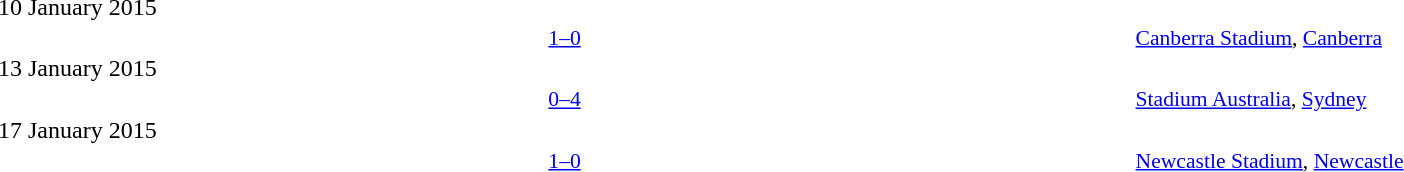<table style="width:100%" cellspacing="1">
<tr>
<th width=25%></th>
<th width=10%></th>
<th width=25%></th>
</tr>
<tr>
<td>10 January 2015</td>
</tr>
<tr style=font-size:90%>
<td align=right></td>
<td align=center><a href='#'>1–0</a></td>
<td></td>
<td><a href='#'>Canberra Stadium</a>, <a href='#'>Canberra</a></td>
</tr>
<tr>
<td>13 January 2015</td>
</tr>
<tr style=font-size:90%>
<td align=right></td>
<td align=center><a href='#'>0–4</a></td>
<td></td>
<td><a href='#'>Stadium Australia</a>, <a href='#'>Sydney</a></td>
</tr>
<tr>
<td>17 January 2015</td>
</tr>
<tr style=font-size:90%>
<td align=right></td>
<td align=center><a href='#'>1–0</a></td>
<td></td>
<td><a href='#'>Newcastle Stadium</a>, <a href='#'>Newcastle</a></td>
</tr>
</table>
